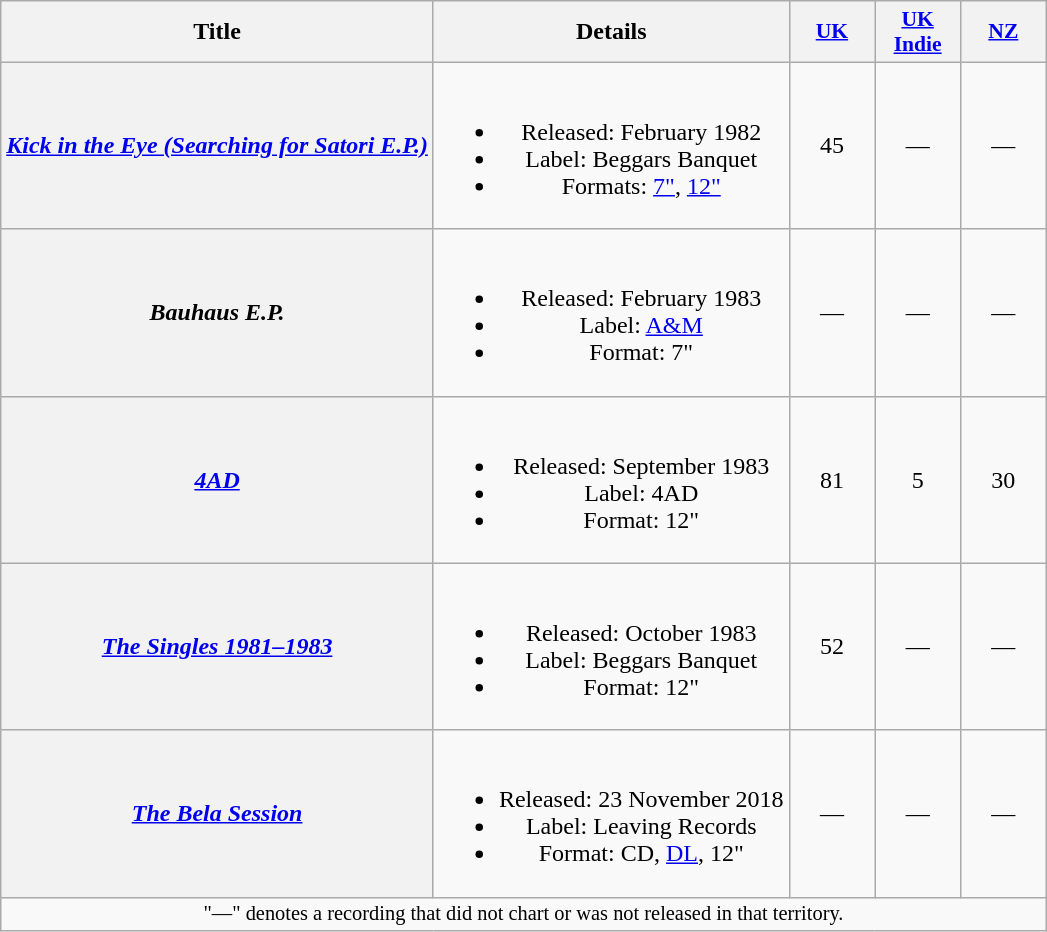<table class="wikitable plainrowheaders" style="text-align:center">
<tr>
<th scope="col">Title</th>
<th scope="col">Details</th>
<th style="width:3.5em;font-size:90%"><a href='#'>UK</a><br></th>
<th style="width:3.5em;font-size:90%"><a href='#'>UK<br>Indie</a><br></th>
<th style="width:3.5em;font-size:90%"><a href='#'>NZ</a><br></th>
</tr>
<tr>
<th scope="row"><em><a href='#'>Kick in the Eye (Searching for Satori E.P.)</a></em></th>
<td><br><ul><li>Released: February 1982</li><li>Label: Beggars Banquet</li><li>Formats: <a href='#'>7"</a>, <a href='#'>12"</a></li></ul></td>
<td>45</td>
<td>—</td>
<td>—</td>
</tr>
<tr>
<th scope="row"><em>Bauhaus E.P.</em></th>
<td><br><ul><li>Released: February 1983</li><li>Label: <a href='#'>A&M</a></li><li>Format: 7"</li></ul></td>
<td>—</td>
<td>—</td>
<td>—</td>
</tr>
<tr>
<th scope="row"><em><a href='#'>4AD</a></em></th>
<td><br><ul><li>Released: September 1983</li><li>Label: 4AD</li><li>Format: 12"</li></ul></td>
<td>81</td>
<td>5</td>
<td>30</td>
</tr>
<tr>
<th scope="row"><em><a href='#'>The Singles 1981–1983</a></em></th>
<td><br><ul><li>Released: October 1983</li><li>Label: Beggars Banquet</li><li>Format: 12"</li></ul></td>
<td>52</td>
<td>—</td>
<td>—</td>
</tr>
<tr>
<th scope="row"><em><a href='#'>The Bela Session</a></em></th>
<td><br><ul><li>Released: 23 November 2018</li><li>Label: Leaving Records</li><li>Format: CD, <a href='#'>DL</a>, 12"</li></ul></td>
<td>—</td>
<td>—</td>
<td>—</td>
</tr>
<tr>
<td colspan="5" style="font-size: 85%" align="center">"—" denotes a recording that did not chart or was not released in that territory.</td>
</tr>
</table>
